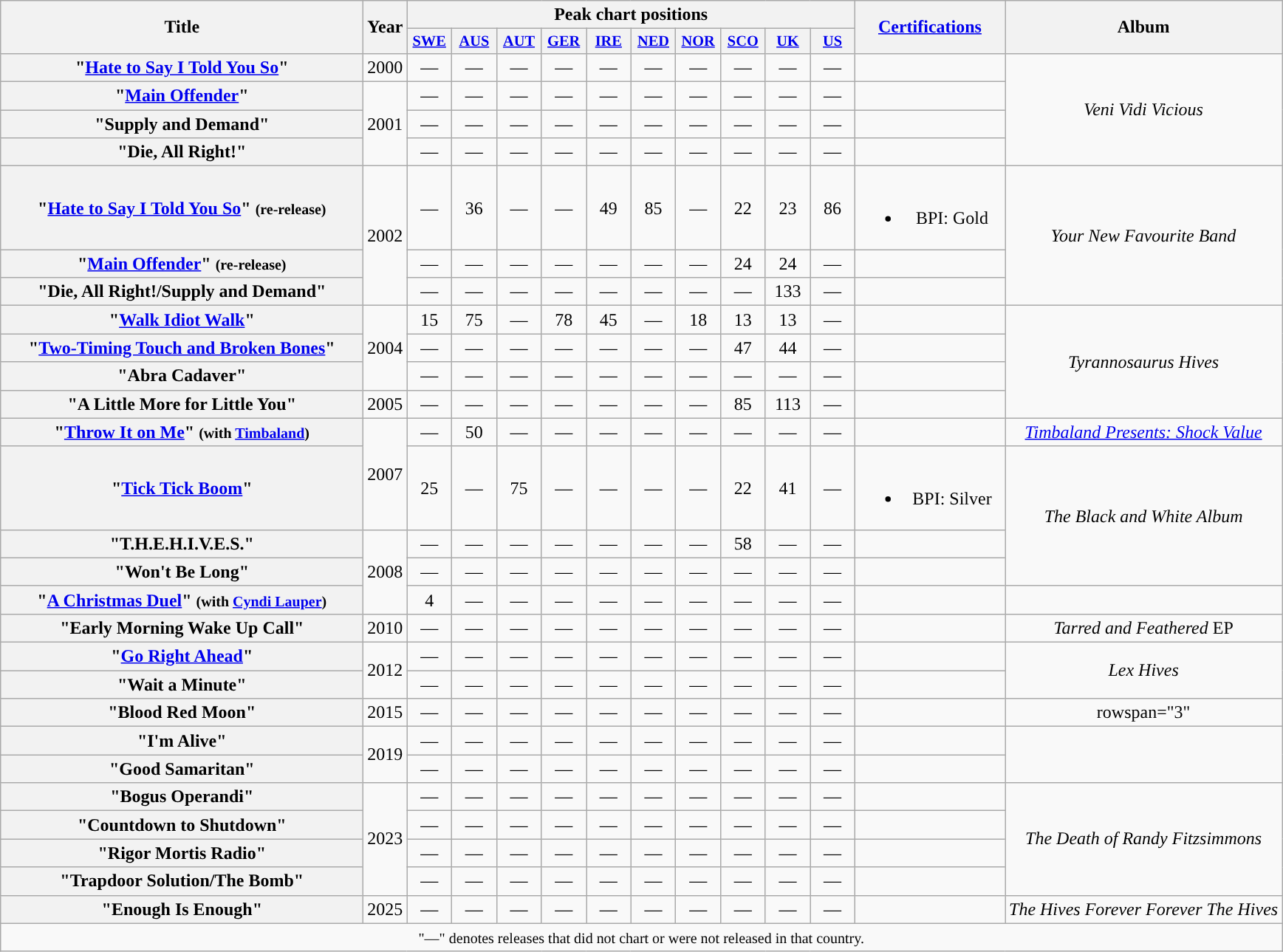<table class="wikitable plainrowheaders" style="text-align:center;" border="1">
<tr>
<th scope="col" rowspan="2" style="width:20em;">Title</th>
<th scope="col" rowspan="2">Year</th>
<th scope="col" colspan="10">Peak chart positions</th>
<th scope="col" rowspan="2" style="width:8em;"><a href='#'>Certifications</a></th>
<th scope="col" rowspan="2">Album</th>
</tr>
<tr>
<th scope="col" style="width:2.5em;font-size:85%;"><a href='#'>SWE</a><br></th>
<th scope="col" style="width:2.5em;font-size:85%;"><a href='#'>AUS</a><br></th>
<th scope="col" style="width:2.5em;font-size:85%;"><a href='#'>AUT</a><br></th>
<th scope="col" style="width:2.5em;font-size:85%;"><a href='#'>GER</a><br></th>
<th scope="col" style="width:2.5em;font-size:85%;"><a href='#'>IRE</a><br></th>
<th scope="col" style="width:2.5em;font-size:85%;"><a href='#'>NED</a><br></th>
<th scope="col" style="width:2.5em;font-size:85%;"><a href='#'>NOR</a><br></th>
<th scope="col" style="width:2.5em;font-size:85%;"><a href='#'>SCO</a><br></th>
<th scope="col" style="width:2.5em;font-size:85%;"><a href='#'>UK</a><br></th>
<th scope="col" style="width:2.5em;font-size:85%;"><a href='#'>US</a><br></th>
</tr>
<tr>
<th scope="row">"<a href='#'>Hate to Say I Told You So</a>"</th>
<td>2000</td>
<td>—</td>
<td>—</td>
<td>—</td>
<td>—</td>
<td>—</td>
<td>—</td>
<td>—</td>
<td>—</td>
<td>—</td>
<td>—</td>
<td></td>
<td rowspan="4"><em>Veni Vidi Vicious</em></td>
</tr>
<tr>
<th scope="row">"<a href='#'>Main Offender</a>"</th>
<td rowspan="3">2001</td>
<td>—</td>
<td>—</td>
<td>—</td>
<td>—</td>
<td>—</td>
<td>—</td>
<td>—</td>
<td>—</td>
<td>—</td>
<td>—</td>
<td></td>
</tr>
<tr>
<th scope="row">"Supply and Demand"</th>
<td>—</td>
<td>—</td>
<td>—</td>
<td>—</td>
<td>—</td>
<td>—</td>
<td>—</td>
<td>—</td>
<td>—</td>
<td>—</td>
<td></td>
</tr>
<tr>
<th scope="row">"Die, All Right!"</th>
<td>—</td>
<td>—</td>
<td>—</td>
<td>—</td>
<td>—</td>
<td>—</td>
<td>—</td>
<td>—</td>
<td>—</td>
<td>—</td>
<td></td>
</tr>
<tr>
<th scope="row">"<a href='#'>Hate to Say I Told You So</a>" <small>(re-release)</small></th>
<td rowspan="3">2002</td>
<td>—</td>
<td>36</td>
<td>—</td>
<td>—</td>
<td>49</td>
<td>85</td>
<td>—</td>
<td>22</td>
<td>23</td>
<td>86</td>
<td><br><ul><li>BPI: Gold</li></ul></td>
<td rowspan="3"><em>Your New Favourite Band</em></td>
</tr>
<tr>
<th scope="row">"<a href='#'>Main Offender</a>" <small>(re-release)</small></th>
<td>—</td>
<td>—</td>
<td>—</td>
<td>—</td>
<td>—</td>
<td>—</td>
<td>—</td>
<td>24</td>
<td>24</td>
<td>—</td>
<td></td>
</tr>
<tr>
<th scope="row">"Die, All Right!/Supply and Demand"</th>
<td>—</td>
<td>—</td>
<td>—</td>
<td>—</td>
<td>—</td>
<td>—</td>
<td>—</td>
<td>—</td>
<td>133</td>
<td>—</td>
<td></td>
</tr>
<tr>
<th scope="row">"<a href='#'>Walk Idiot Walk</a>"</th>
<td rowspan="3">2004</td>
<td>15</td>
<td>75</td>
<td>—</td>
<td>78</td>
<td>45</td>
<td>—</td>
<td>18</td>
<td>13</td>
<td>13</td>
<td>—</td>
<td></td>
<td rowspan="4"><em>Tyrannosaurus Hives</em></td>
</tr>
<tr>
<th scope="row">"<a href='#'>Two-Timing Touch and Broken Bones</a>"</th>
<td>—</td>
<td>—</td>
<td>—</td>
<td>—</td>
<td>—</td>
<td>—</td>
<td>—</td>
<td>47</td>
<td>44</td>
<td>—</td>
<td></td>
</tr>
<tr>
<th scope="row">"Abra Cadaver"</th>
<td>—</td>
<td>—</td>
<td>—</td>
<td>—</td>
<td>—</td>
<td>—</td>
<td>—</td>
<td>—</td>
<td>—</td>
<td>—</td>
<td></td>
</tr>
<tr>
<th scope="row">"A Little More for Little You"</th>
<td>2005</td>
<td>—</td>
<td>—</td>
<td>—</td>
<td>—</td>
<td>—</td>
<td>—</td>
<td>—</td>
<td>85</td>
<td>113</td>
<td>—</td>
<td></td>
</tr>
<tr>
<th scope="row">"<a href='#'>Throw It on Me</a>" <small>(with <a href='#'>Timbaland</a>)</small></th>
<td rowspan="2">2007</td>
<td>—</td>
<td>50</td>
<td>—</td>
<td>—</td>
<td>—</td>
<td>—</td>
<td>—</td>
<td>—</td>
<td>—</td>
<td>—</td>
<td></td>
<td><em><a href='#'>Timbaland Presents: Shock Value</a></em></td>
</tr>
<tr>
<th scope="row">"<a href='#'>Tick Tick Boom</a>"</th>
<td>25</td>
<td>—</td>
<td>75</td>
<td>—</td>
<td>—</td>
<td>—</td>
<td>—</td>
<td>22</td>
<td>41</td>
<td>—</td>
<td><br><ul><li>BPI: Silver</li></ul></td>
<td rowspan="3"><em>The Black and White Album</em></td>
</tr>
<tr>
<th scope="row">"T.H.E.H.I.V.E.S."</th>
<td rowspan="3">2008</td>
<td>—</td>
<td>—</td>
<td>—</td>
<td>—</td>
<td>—</td>
<td>—</td>
<td>—</td>
<td>58</td>
<td>—</td>
<td>—</td>
<td></td>
</tr>
<tr>
<th scope="row">"Won't Be Long"</th>
<td>—</td>
<td>—</td>
<td>—</td>
<td>—</td>
<td>—</td>
<td>—</td>
<td>—</td>
<td>—</td>
<td>—</td>
<td>—</td>
<td></td>
</tr>
<tr>
<th scope="row">"<a href='#'>A Christmas Duel</a>" <small>(with <a href='#'>Cyndi Lauper</a>)</small></th>
<td>4</td>
<td>—</td>
<td>—</td>
<td>—</td>
<td>—</td>
<td>—</td>
<td>—</td>
<td>—</td>
<td>—</td>
<td>—</td>
<td></td>
<td></td>
</tr>
<tr>
<th scope="row">"Early Morning Wake Up Call"</th>
<td>2010</td>
<td>—</td>
<td>—</td>
<td>—</td>
<td>—</td>
<td>—</td>
<td>—</td>
<td>—</td>
<td>—</td>
<td>—</td>
<td>—</td>
<td></td>
<td><em>Tarred and Feathered</em> EP</td>
</tr>
<tr>
<th scope="row">"<a href='#'>Go Right Ahead</a>"</th>
<td rowspan="2">2012</td>
<td>—</td>
<td>—</td>
<td>—</td>
<td>—</td>
<td>—</td>
<td>—</td>
<td>—</td>
<td>—</td>
<td>—</td>
<td>—</td>
<td></td>
<td rowspan="2"><em>Lex Hives</em></td>
</tr>
<tr>
<th scope="row">"Wait a Minute"</th>
<td>—</td>
<td>—</td>
<td>—</td>
<td>—</td>
<td>—</td>
<td>—</td>
<td>—</td>
<td>—</td>
<td>—</td>
<td>—</td>
<td></td>
</tr>
<tr>
<th scope="row">"Blood Red Moon"</th>
<td>2015</td>
<td>—</td>
<td>—</td>
<td>—</td>
<td>—</td>
<td>—</td>
<td>—</td>
<td>—</td>
<td>—</td>
<td>—</td>
<td>—</td>
<td></td>
<td>rowspan="3" </td>
</tr>
<tr>
<th scope="row">"I'm Alive"</th>
<td rowspan="2">2019</td>
<td>—</td>
<td>—</td>
<td>—</td>
<td>—</td>
<td>—</td>
<td>—</td>
<td>—</td>
<td>—</td>
<td>—</td>
<td>—</td>
<td></td>
</tr>
<tr>
<th scope="row">"Good Samaritan"</th>
<td>—</td>
<td>—</td>
<td>—</td>
<td>—</td>
<td>—</td>
<td>—</td>
<td>—</td>
<td>—</td>
<td>—</td>
<td>—</td>
<td></td>
</tr>
<tr>
<th scope="row">"Bogus Operandi"</th>
<td rowspan="4">2023</td>
<td>—</td>
<td>—</td>
<td>—</td>
<td>—</td>
<td>—</td>
<td>—</td>
<td>—</td>
<td>—</td>
<td>—</td>
<td>—</td>
<td></td>
<td rowspan="4"><em>The Death of Randy Fitzsimmons</em></td>
</tr>
<tr>
<th scope="row">"Countdown to Shutdown"</th>
<td>—</td>
<td>—</td>
<td>—</td>
<td>—</td>
<td>—</td>
<td>—</td>
<td>—</td>
<td>—</td>
<td>—</td>
<td>—</td>
<td></td>
</tr>
<tr>
<th scope="row">"Rigor Mortis Radio"</th>
<td>—</td>
<td>—</td>
<td>—</td>
<td>—</td>
<td>—</td>
<td>—</td>
<td>—</td>
<td>—</td>
<td>—</td>
<td>—</td>
<td></td>
</tr>
<tr>
<th scope="row">"Trapdoor Solution/The Bomb"</th>
<td>—</td>
<td>—</td>
<td>—</td>
<td>—</td>
<td>—</td>
<td>—</td>
<td>—</td>
<td>—</td>
<td>—</td>
<td>—</td>
<td></td>
</tr>
<tr>
<th scope="row">"Enough Is Enough"</th>
<td>2025</td>
<td>—</td>
<td>—</td>
<td>—</td>
<td>—</td>
<td>—</td>
<td>—</td>
<td>—</td>
<td>—</td>
<td>—</td>
<td>—</td>
<td></td>
<td><em>The Hives Forever Forever The Hives</em></td>
</tr>
<tr>
<td colspan="14" align="center"><small>"—" denotes releases that did not chart or were not released in that country.</small></td>
</tr>
</table>
